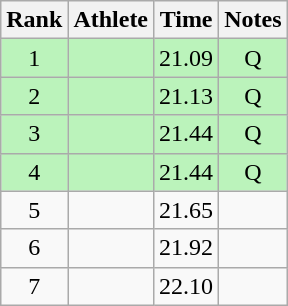<table class="wikitable sortable" style="text-align:center">
<tr>
<th>Rank</th>
<th>Athlete</th>
<th>Time</th>
<th>Notes</th>
</tr>
<tr bgcolor=#bbf3bb>
<td>1</td>
<td align=left></td>
<td>21.09</td>
<td>Q</td>
</tr>
<tr bgcolor=#bbf3bb>
<td>2</td>
<td align=left></td>
<td>21.13</td>
<td>Q</td>
</tr>
<tr bgcolor=#bbf3bb>
<td>3</td>
<td align=left></td>
<td>21.44</td>
<td>Q</td>
</tr>
<tr bgcolor=#bbf3bb>
<td>4</td>
<td align=left></td>
<td>21.44</td>
<td>Q</td>
</tr>
<tr>
<td>5</td>
<td align=left></td>
<td>21.65</td>
<td></td>
</tr>
<tr>
<td>6</td>
<td align=left></td>
<td>21.92</td>
<td></td>
</tr>
<tr>
<td>7</td>
<td align=left></td>
<td>22.10</td>
<td></td>
</tr>
</table>
